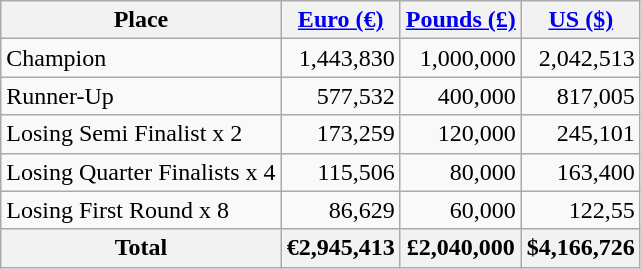<table class="wikitable">
<tr>
<th>Place</th>
<th><a href='#'>Euro (€)</a></th>
<th><a href='#'>Pounds (£)</a></th>
<th><a href='#'>US ($)</a></th>
</tr>
<tr>
<td>Champion</td>
<td align=right>1,443,830</td>
<td align=right>1,000,000</td>
<td align=right>2,042,513</td>
</tr>
<tr>
<td>Runner-Up</td>
<td align=right>577,532</td>
<td align=right>400,000</td>
<td align=right>817,005</td>
</tr>
<tr>
<td>Losing Semi Finalist x 2</td>
<td align=right>173,259</td>
<td align=right>120,000</td>
<td align=right>245,101</td>
</tr>
<tr>
<td>Losing Quarter Finalists x 4</td>
<td align=right>115,506</td>
<td align=right>80,000</td>
<td align=right>163,400</td>
</tr>
<tr>
<td>Losing First Round x 8</td>
<td align=right>86,629</td>
<td align=right>60,000</td>
<td align=right>122,55</td>
</tr>
<tr>
<th>Total</th>
<th>€2,945,413</th>
<th>£2,040,000</th>
<th align=right>$4,166,726</th>
</tr>
</table>
